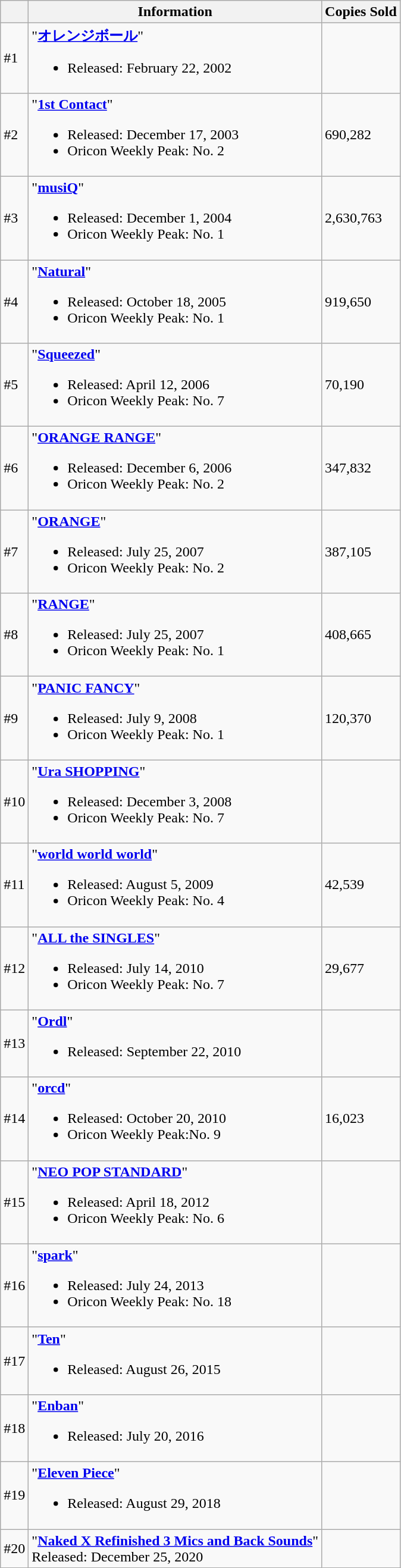<table class="wikitable" border="1">
<tr>
<th></th>
<th>Information</th>
<th>Copies Sold</th>
</tr>
<tr>
<td>#1</td>
<td>"<strong><a href='#'>オレンジボール</a></strong>"<br><ul><li>Released: February 22, 2002</li></ul></td>
<td></td>
</tr>
<tr>
<td>#2</td>
<td>"<strong><a href='#'>1st Contact</a></strong>"<br><ul><li>Released: December 17, 2003</li><li>Oricon Weekly Peak: No. 2</li></ul></td>
<td>690,282</td>
</tr>
<tr>
<td>#3</td>
<td>"<strong><a href='#'>musiQ</a></strong>"<br><ul><li>Released: December 1, 2004</li><li>Oricon Weekly Peak: No. 1</li></ul></td>
<td>2,630,763</td>
</tr>
<tr>
<td>#4</td>
<td>"<strong><a href='#'>Natural</a></strong>"<br><ul><li>Released: October 18, 2005</li><li>Oricon Weekly Peak: No. 1</li></ul></td>
<td>919,650</td>
</tr>
<tr>
<td>#5</td>
<td>"<strong><a href='#'>Squeezed</a></strong>"<br><ul><li>Released: April 12, 2006</li><li>Oricon Weekly Peak: No. 7</li></ul></td>
<td>70,190</td>
</tr>
<tr>
<td>#6</td>
<td>"<strong><a href='#'>ORANGE RANGE</a></strong>"<br><ul><li>Released: December 6, 2006</li><li>Oricon Weekly Peak: No. 2</li></ul></td>
<td>347,832</td>
</tr>
<tr>
<td>#7</td>
<td>"<strong><a href='#'>ORANGE</a></strong>"<br><ul><li>Released: July 25, 2007</li><li>Oricon Weekly Peak: No. 2</li></ul></td>
<td>387,105</td>
</tr>
<tr>
<td>#8</td>
<td>"<strong><a href='#'>RANGE</a></strong>"<br><ul><li>Released: July 25, 2007</li><li>Oricon Weekly Peak: No. 1</li></ul></td>
<td>408,665</td>
</tr>
<tr>
<td>#9</td>
<td>"<strong><a href='#'>PANIC FANCY</a></strong>"<br><ul><li>Released: July 9, 2008</li><li>Oricon Weekly Peak: No. 1</li></ul></td>
<td>120,370</td>
</tr>
<tr>
<td>#10</td>
<td>"<strong><a href='#'>Ura SHOPPING</a></strong>"<br><ul><li>Released: December 3, 2008</li><li>Oricon Weekly Peak: No. 7</li></ul></td>
<td></td>
</tr>
<tr>
<td>#11</td>
<td>"<strong><a href='#'>world world world</a></strong>"<br><ul><li>Released: August 5, 2009</li><li>Oricon Weekly Peak: No. 4</li></ul></td>
<td>42,539</td>
</tr>
<tr>
<td>#12</td>
<td>"<strong><a href='#'>ALL the SINGLES</a></strong>"<br><ul><li>Released: July 14, 2010</li><li>Oricon Weekly Peak: No. 7</li></ul></td>
<td>29,677</td>
</tr>
<tr>
<td>#13</td>
<td>"<strong><a href='#'>Ordl</a></strong>"<br><ul><li>Released: September 22, 2010</li></ul></td>
<td></td>
</tr>
<tr>
<td>#14</td>
<td>"<strong><a href='#'>orcd</a></strong>"<br><ul><li>Released: October 20, 2010</li><li>Oricon Weekly Peak:No. 9</li></ul></td>
<td>16,023</td>
</tr>
<tr>
<td>#15</td>
<td>"<strong><a href='#'>NEO POP STANDARD</a></strong>"<br><ul><li>Released: April 18, 2012</li><li>Oricon Weekly Peak: No. 6</li></ul></td>
<td></td>
</tr>
<tr>
<td>#16</td>
<td>"<strong><a href='#'>spark</a></strong>"<br><ul><li>Released: July 24, 2013</li><li>Oricon Weekly Peak: No. 18</li></ul></td>
<td></td>
</tr>
<tr>
<td>#17</td>
<td>"<strong><a href='#'>Ten</a></strong>"<br><ul><li>Released: August 26, 2015</li></ul></td>
<td></td>
</tr>
<tr>
<td>#18</td>
<td>"<strong><a href='#'>Enban</a></strong>"<br><ul><li>Released: July 20, 2016</li></ul></td>
<td></td>
</tr>
<tr>
<td>#19</td>
<td>"<strong><a href='#'>Eleven Piece</a></strong>"<br><ul><li>Released: August 29, 2018</li></ul></td>
<td></td>
</tr>
<tr>
<td>#20</td>
<td>"<strong><a href='#'>Naked X Refinished 3 Mics and Back Sounds</a></strong>"<br>Released: December 25, 2020</td>
<td></td>
</tr>
</table>
